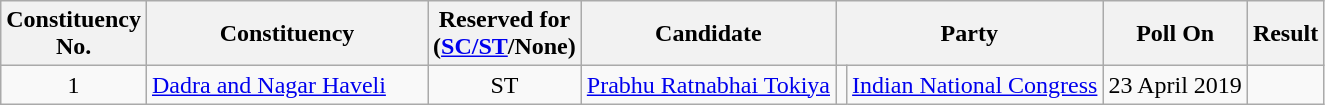<table class="wikitable sortable">
<tr>
<th>Constituency <br> No.</th>
<th style="width:180px;">Constituency</th>
<th>Reserved for<br>(<a href='#'>SC/ST</a>/None)</th>
<th>Candidate</th>
<th colspan="2">Party</th>
<th>Poll On</th>
<th>Result</th>
</tr>
<tr>
<td style="text-align:center;">1</td>
<td><a href='#'>Dadra and Nagar Haveli</a></td>
<td style="text-align:center;">ST</td>
<td><a href='#'>Prabhu Ratnabhai Tokiya</a></td>
<td bgcolor=></td>
<td><a href='#'>Indian National Congress</a></td>
<td style="text-align:center;">23 April 2019</td>
<td></td>
</tr>
</table>
